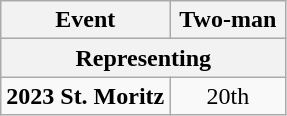<table class="wikitable" style="text-align: center;">
<tr>
<th>Event</th>
<th style="width:70px;">Two-man</th>
</tr>
<tr>
<th colspan="2">Representing </th>
</tr>
<tr>
<td align="left"><strong>2023 St. Moritz</strong> </td>
<td>20th</td>
</tr>
</table>
